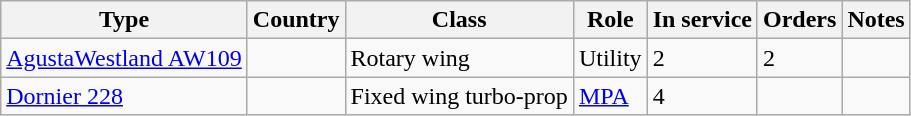<table class="wikitable sortable">
<tr>
<th>Type</th>
<th>Country</th>
<th>Class</th>
<th>Role</th>
<th>In service</th>
<th>Orders</th>
<th>Notes</th>
</tr>
<tr>
<td><a href='#'>AgustaWestland AW109</a></td>
<td></td>
<td>Rotary wing</td>
<td>Utility</td>
<td>2</td>
<td>2</td>
<td></td>
</tr>
<tr>
<td><a href='#'>Dornier 228</a></td>
<td></td>
<td>Fixed wing turbo-prop</td>
<td><a href='#'>MPA</a></td>
<td>4</td>
<td></td>
<td></td>
</tr>
</table>
